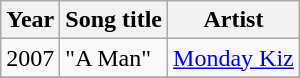<table class="wikitable sortable">
<tr>
<th>Year</th>
<th>Song title</th>
<th>Artist</th>
</tr>
<tr>
<td>2007</td>
<td>"A Man"</td>
<td><a href='#'>Monday Kiz</a></td>
</tr>
<tr>
</tr>
</table>
